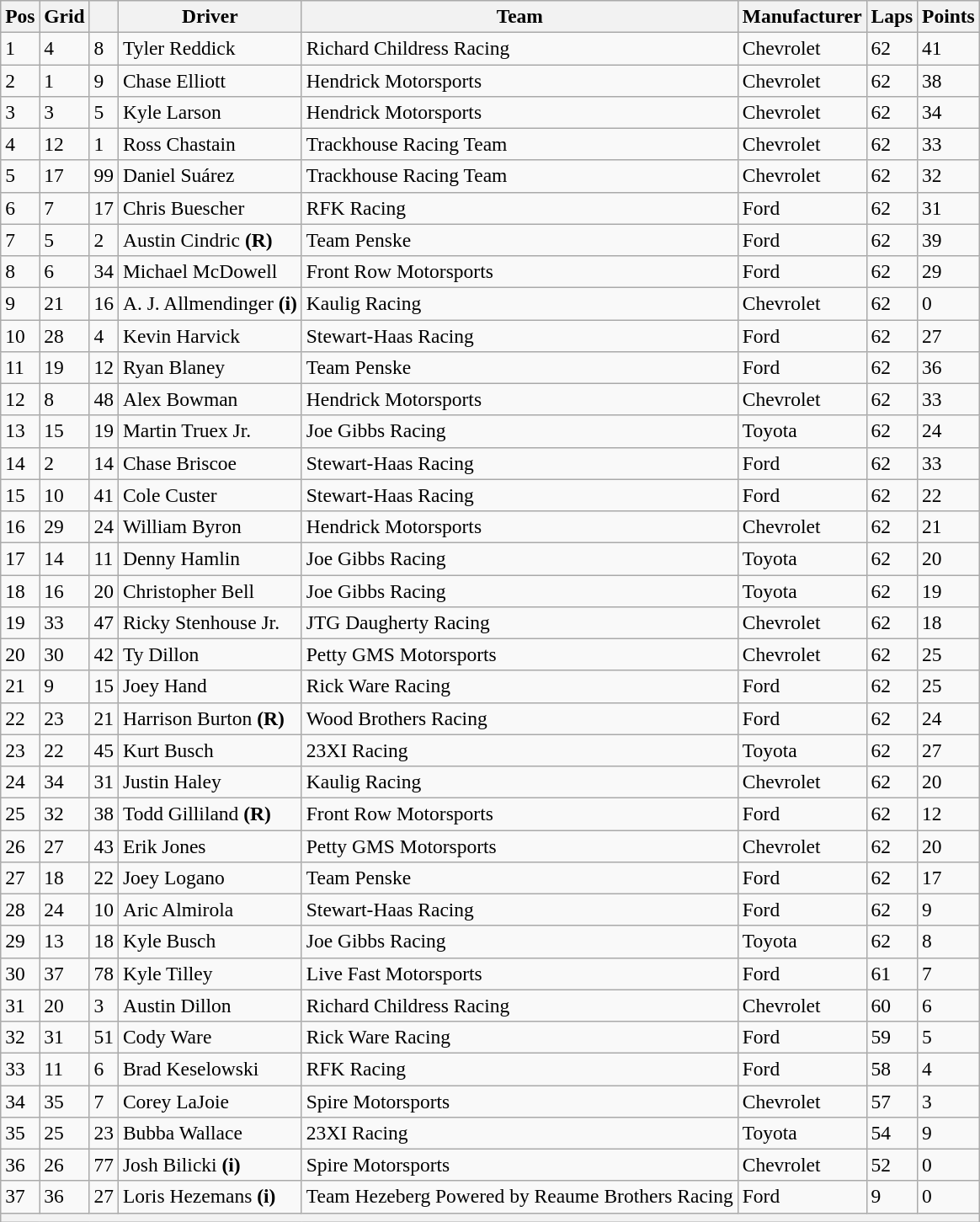<table class="wikitable" style="font-size:98%">
<tr>
<th>Pos</th>
<th>Grid</th>
<th></th>
<th>Driver</th>
<th>Team</th>
<th>Manufacturer</th>
<th>Laps</th>
<th>Points</th>
</tr>
<tr>
<td>1</td>
<td>4</td>
<td>8</td>
<td>Tyler Reddick</td>
<td>Richard Childress Racing</td>
<td>Chevrolet</td>
<td>62</td>
<td>41</td>
</tr>
<tr>
<td>2</td>
<td>1</td>
<td>9</td>
<td>Chase Elliott</td>
<td>Hendrick Motorsports</td>
<td>Chevrolet</td>
<td>62</td>
<td>38</td>
</tr>
<tr>
<td>3</td>
<td>3</td>
<td>5</td>
<td>Kyle Larson</td>
<td>Hendrick Motorsports</td>
<td>Chevrolet</td>
<td>62</td>
<td>34</td>
</tr>
<tr>
<td>4</td>
<td>12</td>
<td>1</td>
<td>Ross Chastain</td>
<td>Trackhouse Racing Team</td>
<td>Chevrolet</td>
<td>62</td>
<td>33</td>
</tr>
<tr>
<td>5</td>
<td>17</td>
<td>99</td>
<td>Daniel Suárez</td>
<td>Trackhouse Racing Team</td>
<td>Chevrolet</td>
<td>62</td>
<td>32</td>
</tr>
<tr>
<td>6</td>
<td>7</td>
<td>17</td>
<td>Chris Buescher</td>
<td>RFK Racing</td>
<td>Ford</td>
<td>62</td>
<td>31</td>
</tr>
<tr>
<td>7</td>
<td>5</td>
<td>2</td>
<td>Austin Cindric <strong>(R)</strong></td>
<td>Team Penske</td>
<td>Ford</td>
<td>62</td>
<td>39</td>
</tr>
<tr>
<td>8</td>
<td>6</td>
<td>34</td>
<td>Michael McDowell</td>
<td>Front Row Motorsports</td>
<td>Ford</td>
<td>62</td>
<td>29</td>
</tr>
<tr>
<td>9</td>
<td>21</td>
<td>16</td>
<td>A. J. Allmendinger <strong>(i)</strong></td>
<td>Kaulig Racing</td>
<td>Chevrolet</td>
<td>62</td>
<td>0</td>
</tr>
<tr>
<td>10</td>
<td>28</td>
<td>4</td>
<td>Kevin Harvick</td>
<td>Stewart-Haas Racing</td>
<td>Ford</td>
<td>62</td>
<td>27</td>
</tr>
<tr>
<td>11</td>
<td>19</td>
<td>12</td>
<td>Ryan Blaney</td>
<td>Team Penske</td>
<td>Ford</td>
<td>62</td>
<td>36</td>
</tr>
<tr>
<td>12</td>
<td>8</td>
<td>48</td>
<td>Alex Bowman</td>
<td>Hendrick Motorsports</td>
<td>Chevrolet</td>
<td>62</td>
<td>33</td>
</tr>
<tr>
<td>13</td>
<td>15</td>
<td>19</td>
<td>Martin Truex Jr.</td>
<td>Joe Gibbs Racing</td>
<td>Toyota</td>
<td>62</td>
<td>24</td>
</tr>
<tr>
<td>14</td>
<td>2</td>
<td>14</td>
<td>Chase Briscoe</td>
<td>Stewart-Haas Racing</td>
<td>Ford</td>
<td>62</td>
<td>33</td>
</tr>
<tr>
<td>15</td>
<td>10</td>
<td>41</td>
<td>Cole Custer</td>
<td>Stewart-Haas Racing</td>
<td>Ford</td>
<td>62</td>
<td>22</td>
</tr>
<tr>
<td>16</td>
<td>29</td>
<td>24</td>
<td>William Byron</td>
<td>Hendrick Motorsports</td>
<td>Chevrolet</td>
<td>62</td>
<td>21</td>
</tr>
<tr>
<td>17</td>
<td>14</td>
<td>11</td>
<td>Denny Hamlin</td>
<td>Joe Gibbs Racing</td>
<td>Toyota</td>
<td>62</td>
<td>20</td>
</tr>
<tr>
<td>18</td>
<td>16</td>
<td>20</td>
<td>Christopher Bell</td>
<td>Joe Gibbs Racing</td>
<td>Toyota</td>
<td>62</td>
<td>19</td>
</tr>
<tr>
<td>19</td>
<td>33</td>
<td>47</td>
<td>Ricky Stenhouse Jr.</td>
<td>JTG Daugherty Racing</td>
<td>Chevrolet</td>
<td>62</td>
<td>18</td>
</tr>
<tr>
<td>20</td>
<td>30</td>
<td>42</td>
<td>Ty Dillon</td>
<td>Petty GMS Motorsports</td>
<td>Chevrolet</td>
<td>62</td>
<td>25</td>
</tr>
<tr>
<td>21</td>
<td>9</td>
<td>15</td>
<td>Joey Hand</td>
<td>Rick Ware Racing</td>
<td>Ford</td>
<td>62</td>
<td>25</td>
</tr>
<tr>
<td>22</td>
<td>23</td>
<td>21</td>
<td>Harrison Burton <strong>(R)</strong></td>
<td>Wood Brothers Racing</td>
<td>Ford</td>
<td>62</td>
<td>24</td>
</tr>
<tr>
<td>23</td>
<td>22</td>
<td>45</td>
<td>Kurt Busch</td>
<td>23XI Racing</td>
<td>Toyota</td>
<td>62</td>
<td>27</td>
</tr>
<tr>
<td>24</td>
<td>34</td>
<td>31</td>
<td>Justin Haley</td>
<td>Kaulig Racing</td>
<td>Chevrolet</td>
<td>62</td>
<td>20</td>
</tr>
<tr>
<td>25</td>
<td>32</td>
<td>38</td>
<td>Todd Gilliland <strong>(R)</strong></td>
<td>Front Row Motorsports</td>
<td>Ford</td>
<td>62</td>
<td>12</td>
</tr>
<tr>
<td>26</td>
<td>27</td>
<td>43</td>
<td>Erik Jones</td>
<td>Petty GMS Motorsports</td>
<td>Chevrolet</td>
<td>62</td>
<td>20</td>
</tr>
<tr>
<td>27</td>
<td>18</td>
<td>22</td>
<td>Joey Logano</td>
<td>Team Penske</td>
<td>Ford</td>
<td>62</td>
<td>17</td>
</tr>
<tr>
<td>28</td>
<td>24</td>
<td>10</td>
<td>Aric Almirola</td>
<td>Stewart-Haas Racing</td>
<td>Ford</td>
<td>62</td>
<td>9</td>
</tr>
<tr>
<td>29</td>
<td>13</td>
<td>18</td>
<td>Kyle Busch</td>
<td>Joe Gibbs Racing</td>
<td>Toyota</td>
<td>62</td>
<td>8</td>
</tr>
<tr>
<td>30</td>
<td>37</td>
<td>78</td>
<td>Kyle Tilley</td>
<td>Live Fast Motorsports</td>
<td>Ford</td>
<td>61</td>
<td>7</td>
</tr>
<tr>
<td>31</td>
<td>20</td>
<td>3</td>
<td>Austin Dillon</td>
<td>Richard Childress Racing</td>
<td>Chevrolet</td>
<td>60</td>
<td>6</td>
</tr>
<tr>
<td>32</td>
<td>31</td>
<td>51</td>
<td>Cody Ware</td>
<td>Rick Ware Racing</td>
<td>Ford</td>
<td>59</td>
<td>5</td>
</tr>
<tr>
<td>33</td>
<td>11</td>
<td>6</td>
<td>Brad Keselowski</td>
<td>RFK Racing</td>
<td>Ford</td>
<td>58</td>
<td>4</td>
</tr>
<tr>
<td>34</td>
<td>35</td>
<td>7</td>
<td>Corey LaJoie</td>
<td>Spire Motorsports</td>
<td>Chevrolet</td>
<td>57</td>
<td>3</td>
</tr>
<tr>
<td>35</td>
<td>25</td>
<td>23</td>
<td>Bubba Wallace</td>
<td>23XI Racing</td>
<td>Toyota</td>
<td>54</td>
<td>9</td>
</tr>
<tr>
<td>36</td>
<td>26</td>
<td>77</td>
<td>Josh Bilicki <strong>(i)</strong></td>
<td>Spire Motorsports</td>
<td>Chevrolet</td>
<td>52</td>
<td>0</td>
</tr>
<tr>
<td>37</td>
<td>36</td>
<td>27</td>
<td>Loris Hezemans <strong>(i)</strong></td>
<td>Team Hezeberg Powered by Reaume Brothers Racing</td>
<td>Ford</td>
<td>9</td>
<td>0</td>
</tr>
<tr>
<th colspan="8"></th>
</tr>
</table>
